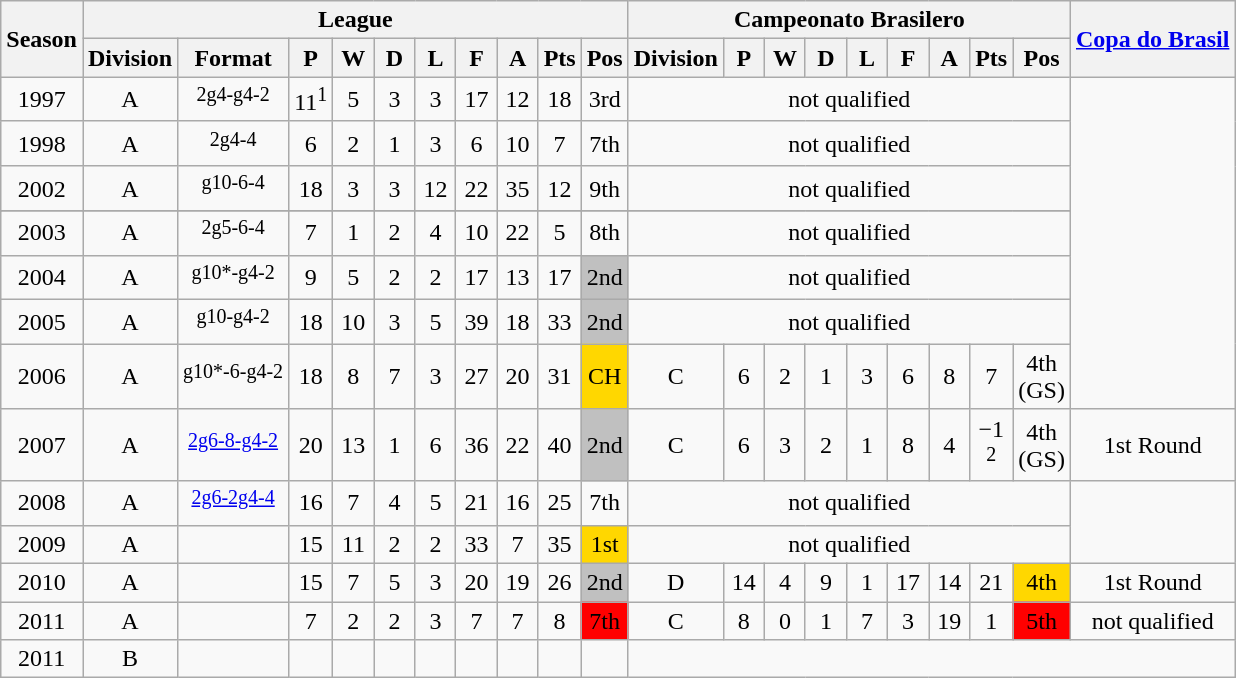<table class="wikitable" style="text-align: center">
<tr>
<th rowspan="2">Season</th>
<th colspan="10">League</th>
<th colspan="9">Campeonato Brasilero</th>
<th rowspan="2"><a href='#'>Copa do Brasil</a></th>
</tr>
<tr>
<th>Division</th>
<th>Format</th>
<th width="20">P</th>
<th width="20">W</th>
<th width="20">D</th>
<th width="20">L</th>
<th width="20">F</th>
<th width="20">A</th>
<th width="20">Pts</th>
<th width="20">Pos</th>
<th width="30">Division</th>
<th width="20">P</th>
<th width="20">W</th>
<th width="20">D</th>
<th width="20">L</th>
<th width="20">F</th>
<th width="20">A</th>
<th width="20">Pts</th>
<th width="30">Pos</th>
</tr>
<tr>
<td>1997</td>
<td>A</td>
<td><sup>2g4-g4-2</sup></td>
<td>11<sup>1</sup></td>
<td>5</td>
<td>3</td>
<td>3</td>
<td>17</td>
<td>12</td>
<td>18</td>
<td>3rd</td>
<td colspan="9">not qualified</td>
</tr>
<tr>
<td>1998</td>
<td>A</td>
<td><sup>2g4-4</sup></td>
<td>6</td>
<td>2</td>
<td>1</td>
<td>3</td>
<td>6</td>
<td>10</td>
<td>7</td>
<td>7th</td>
<td colspan="9">not qualified</td>
</tr>
<tr>
<td>2002</td>
<td>A</td>
<td><sup>g10-6-4</sup></td>
<td>18</td>
<td>3</td>
<td>3</td>
<td>12</td>
<td>22</td>
<td>35</td>
<td>12</td>
<td>9th</td>
<td colspan="9">not qualified</td>
</tr>
<tr>
</tr>
<tr>
<td>2003</td>
<td>A</td>
<td><sup>2g5-6-4</sup></td>
<td>7</td>
<td>1</td>
<td>2</td>
<td>4</td>
<td>10</td>
<td>22</td>
<td>5</td>
<td>8th</td>
<td colspan="9">not qualified</td>
</tr>
<tr>
<td>2004</td>
<td>A</td>
<td><sup>g10*-g4-2</sup></td>
<td>9</td>
<td>5</td>
<td>2</td>
<td>2</td>
<td>17</td>
<td>13</td>
<td>17</td>
<td bgcolor=silver>2nd</td>
<td colspan="9">not qualified</td>
</tr>
<tr>
<td>2005</td>
<td>A</td>
<td><sup>g10-g4-2</sup></td>
<td>18</td>
<td>10</td>
<td>3</td>
<td>5</td>
<td>39</td>
<td>18</td>
<td>33</td>
<td bgcolor=silver>2nd</td>
<td colspan="9">not qualified</td>
</tr>
<tr>
<td>2006</td>
<td>A</td>
<td><sup>g10*-6-g4-2</sup></td>
<td>18</td>
<td>8</td>
<td>7</td>
<td>3</td>
<td>27</td>
<td>20</td>
<td>31</td>
<td bgcolor=gold>CH</td>
<td>C</td>
<td>6</td>
<td>2</td>
<td>1</td>
<td>3</td>
<td>6</td>
<td>8</td>
<td>7</td>
<td>4th (GS)</td>
</tr>
<tr>
<td>2007</td>
<td>A</td>
<td><sup><a href='#'>2g6-8-g4-2</a></sup></td>
<td>20</td>
<td>13</td>
<td>1</td>
<td>6</td>
<td>36</td>
<td>22</td>
<td>40</td>
<td bgcolor=silver>2nd</td>
<td>C</td>
<td>6</td>
<td>3</td>
<td>2</td>
<td>1</td>
<td>8</td>
<td>4</td>
<td>−1<sup> 2</sup></td>
<td>4th (GS)</td>
<td>1st Round</td>
</tr>
<tr>
<td>2008</td>
<td>A</td>
<td><sup><a href='#'>2g6-2g4-4</a></sup></td>
<td>16</td>
<td>7</td>
<td>4</td>
<td>5</td>
<td>21</td>
<td>16</td>
<td>25</td>
<td>7th</td>
<td colspan="9">not qualified</td>
</tr>
<tr>
<td>2009</td>
<td>A</td>
<td><sup></sup></td>
<td>15</td>
<td>11</td>
<td>2</td>
<td>2</td>
<td>33</td>
<td>7</td>
<td>35</td>
<td bgcolor=gold>1st</td>
<td colspan="9">not qualified</td>
</tr>
<tr>
<td>2010</td>
<td>A</td>
<td><sup></sup></td>
<td>15</td>
<td>7</td>
<td>5</td>
<td>3</td>
<td>20</td>
<td>19</td>
<td>26</td>
<td bgcolor=silver>2nd</td>
<td>D</td>
<td>14</td>
<td>4</td>
<td>9</td>
<td>1</td>
<td>17</td>
<td>14</td>
<td>21</td>
<td bgcolor=gold>4th</td>
<td>1st Round</td>
</tr>
<tr>
<td>2011</td>
<td>A</td>
<td><sup> </sup></td>
<td>7</td>
<td>2</td>
<td>2</td>
<td>3</td>
<td>7</td>
<td>7</td>
<td>8</td>
<td bgcolor=red>7th</td>
<td>C</td>
<td>8</td>
<td>0</td>
<td>1</td>
<td>7</td>
<td>3</td>
<td>19</td>
<td>1</td>
<td bgcolor=red>5th</td>
<td colspan="9">not qualified</td>
</tr>
<tr>
<td>2011</td>
<td>B</td>
<td><sup> </sup></td>
<td></td>
<td></td>
<td></td>
<td></td>
<td></td>
<td></td>
<td></td>
<td></td>
</tr>
</table>
